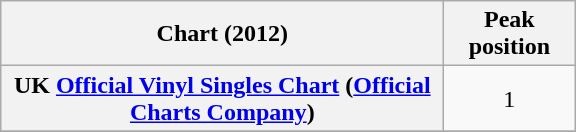<table class="wikitable sortable plainrowheaders" style="text-align:center;">
<tr>
<th scope="col" style="width:18em;">Chart (2012)</th>
<th scope="col" style="width:5em;">Peak<br>position</th>
</tr>
<tr>
<th scope="row">UK <a href='#'>Official Vinyl Singles Chart</a> (<a href='#'>Official Charts Company</a>)</th>
<td>1</td>
</tr>
<tr>
</tr>
</table>
